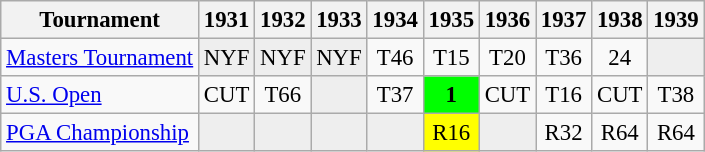<table class="wikitable" style="font-size:95%;text-align:center;">
<tr>
<th>Tournament</th>
<th>1931</th>
<th>1932</th>
<th>1933</th>
<th>1934</th>
<th>1935</th>
<th>1936</th>
<th>1937</th>
<th>1938</th>
<th>1939</th>
</tr>
<tr>
<td align=left><a href='#'>Masters Tournament</a></td>
<td style="background:#eeeeee;">NYF</td>
<td style="background:#eeeeee;">NYF</td>
<td style="background:#eeeeee;">NYF</td>
<td>T46</td>
<td>T15</td>
<td>T20</td>
<td>T36</td>
<td>24</td>
<td style="background:#eeeeee;"></td>
</tr>
<tr>
<td align=left><a href='#'>U.S. Open</a></td>
<td>CUT</td>
<td>T66</td>
<td style="background:#eeeeee;"></td>
<td>T37</td>
<td style="background:lime;"><strong>1</strong></td>
<td>CUT</td>
<td>T16</td>
<td>CUT</td>
<td>T38</td>
</tr>
<tr>
<td align=left><a href='#'>PGA Championship</a></td>
<td style="background:#eeeeee;"></td>
<td style="background:#eeeeee;"></td>
<td style="background:#eeeeee;"></td>
<td style="background:#eeeeee;"></td>
<td style="background:yellow;">R16</td>
<td style="background:#eeeeee;"></td>
<td>R32</td>
<td>R64</td>
<td>R64</td>
</tr>
</table>
